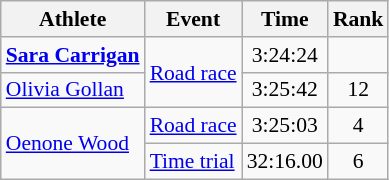<table class=wikitable style="font-size:90%">
<tr>
<th>Athlete</th>
<th>Event</th>
<th>Time</th>
<th>Rank</th>
</tr>
<tr align=center>
<td align=left><strong><a href='#'>Sara Carrigan</a></strong></td>
<td align=left rowspan=2><a href='#'>Road race</a></td>
<td>3:24:24</td>
<td></td>
</tr>
<tr align=center>
<td align=left><a href='#'>Olivia Gollan</a></td>
<td>3:25:42</td>
<td>12</td>
</tr>
<tr align=center>
<td align=left rowspan=2><a href='#'>Oenone Wood</a></td>
<td align=left><a href='#'>Road race</a></td>
<td>3:25:03</td>
<td>4</td>
</tr>
<tr align=center>
<td align=left><a href='#'>Time trial</a></td>
<td>32:16.00</td>
<td>6</td>
</tr>
</table>
